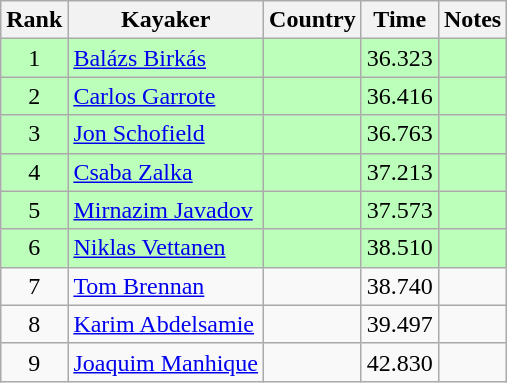<table class="wikitable" style="text-align:center">
<tr>
<th>Rank</th>
<th>Kayaker</th>
<th>Country</th>
<th>Time</th>
<th>Notes</th>
</tr>
<tr bgcolor=bbffbb>
<td>1</td>
<td align="left"><a href='#'>Balázs Birkás</a></td>
<td align="left"></td>
<td>36.323</td>
<td></td>
</tr>
<tr bgcolor=bbffbb>
<td>2</td>
<td align="left"><a href='#'>Carlos Garrote</a></td>
<td align="left"></td>
<td>36.416</td>
<td></td>
</tr>
<tr bgcolor=bbffbb>
<td>3</td>
<td align="left"><a href='#'>Jon Schofield</a></td>
<td align="left"></td>
<td>36.763</td>
<td></td>
</tr>
<tr bgcolor=bbffbb>
<td>4</td>
<td align="left"><a href='#'>Csaba Zalka</a></td>
<td align="left"></td>
<td>37.213</td>
<td></td>
</tr>
<tr bgcolor=bbffbb>
<td>5</td>
<td align="left"><a href='#'>Mirnazim Javadov</a></td>
<td align="left"></td>
<td>37.573</td>
<td></td>
</tr>
<tr bgcolor=bbffbb>
<td>6</td>
<td align="left"><a href='#'>Niklas Vettanen</a></td>
<td align="left"></td>
<td>38.510</td>
<td></td>
</tr>
<tr>
<td>7</td>
<td align="left"><a href='#'>Tom Brennan</a></td>
<td align="left"></td>
<td>38.740</td>
<td></td>
</tr>
<tr>
<td>8</td>
<td align="left"><a href='#'>Karim Abdelsamie</a></td>
<td align="left"></td>
<td>39.497</td>
<td></td>
</tr>
<tr>
<td>9</td>
<td align="left"><a href='#'>Joaquim Manhique</a></td>
<td align="left"></td>
<td>42.830</td>
<td></td>
</tr>
</table>
